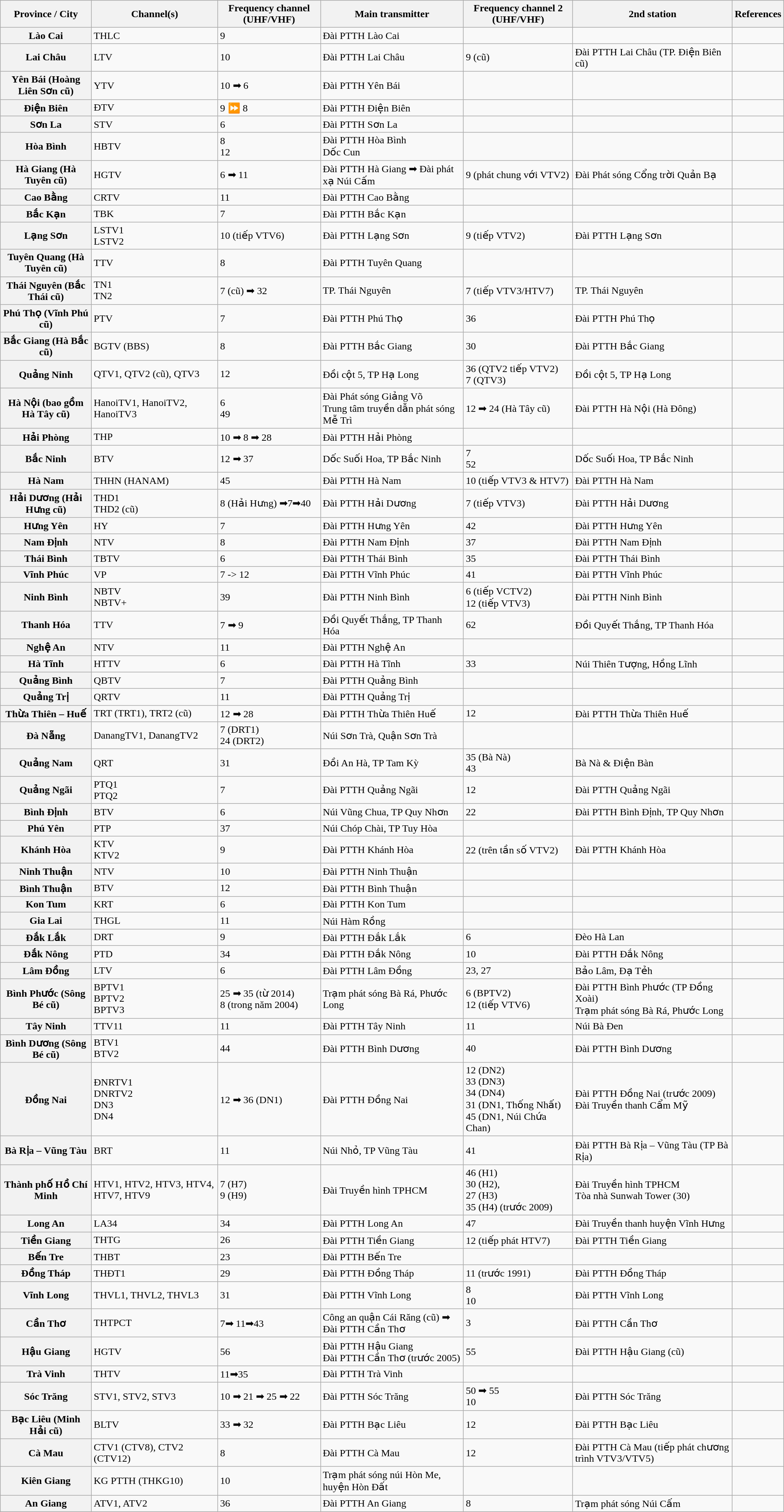<table class="wikitable mw-collapsible mw-collapsed sortable">
<tr>
<th>Province / City</th>
<th>Channel(s)</th>
<th>Frequency channel (UHF/VHF)</th>
<th>Main transmitter</th>
<th>Frequency channel 2 (UHF/VHF)</th>
<th>2nd station</th>
<th>References</th>
</tr>
<tr>
<th>Lào Cai</th>
<td>THLC</td>
<td>9</td>
<td>Đài PTTH Lào Cai</td>
<td></td>
<td></td>
<td></td>
</tr>
<tr>
<th>Lai Châu</th>
<td>LTV</td>
<td>10</td>
<td>Đài PTTH Lai Châu</td>
<td>9 (cũ)</td>
<td>Đài PTTH Lai Châu (TP. Điện Biên cũ)</td>
<td></td>
</tr>
<tr>
<th>Yên Bái (Hoàng Liên Sơn cũ)</th>
<td>YTV</td>
<td>10 ➡ 6</td>
<td>Đài PTTH Yên Bái</td>
<td></td>
<td></td>
<td></td>
</tr>
<tr>
<th>Điện Biên</th>
<td>ĐTV</td>
<td>9 ⏩ 8</td>
<td>Đài PTTH Điện Biên</td>
<td></td>
<td></td>
<td></td>
</tr>
<tr>
<th>Sơn La</th>
<td>STV</td>
<td>6</td>
<td>Đài PTTH Sơn La</td>
<td></td>
<td></td>
<td></td>
</tr>
<tr>
<th>Hòa Bình</th>
<td>HBTV</td>
<td>8 <br> 12</td>
<td>Đài PTTH Hòa Bình <br> Dốc Cun</td>
<td></td>
<td></td>
<td></td>
</tr>
<tr>
<th>Hà Giang (Hà Tuyên cũ)</th>
<td>HGTV</td>
<td>6 ➡ 11</td>
<td>Đài PTTH Hà Giang ➡ Đài phát xạ Núi Cấm</td>
<td>9 (phát chung với VTV2)</td>
<td>Đài Phát sóng Cổng trời Quản Bạ</td>
<td></td>
</tr>
<tr>
<th>Cao Bằng</th>
<td>CRTV</td>
<td>11</td>
<td>Đài PTTH Cao Bằng</td>
<td></td>
<td></td>
<td></td>
</tr>
<tr>
<th>Bắc Kạn</th>
<td>TBK</td>
<td>7</td>
<td>Đài PTTH Bắc Kạn</td>
<td></td>
<td></td>
<td></td>
</tr>
<tr>
<th>Lạng Sơn</th>
<td>LSTV1 <br> LSTV2</td>
<td>10 (tiếp VTV6)</td>
<td>Đài PTTH Lạng Sơn</td>
<td>9 (tiếp VTV2)</td>
<td>Đài PTTH Lạng Sơn</td>
<td></td>
</tr>
<tr>
<th>Tuyên Quang (Hà Tuyên cũ)</th>
<td>TTV</td>
<td>8</td>
<td>Đài PTTH Tuyên Quang</td>
<td></td>
<td></td>
<td></td>
</tr>
<tr>
<th>Thái Nguyên (Bắc Thái cũ)</th>
<td>TN1 <br> TN2</td>
<td>7 (cũ) ➡ 32</td>
<td>TP. Thái Nguyên</td>
<td>7 (tiếp VTV3/HTV7)</td>
<td>TP. Thái Nguyên</td>
<td></td>
</tr>
<tr>
<th>Phú Thọ (Vĩnh Phú cũ)</th>
<td>PTV</td>
<td>7</td>
<td>Đài PTTH Phú Thọ</td>
<td>36</td>
<td>Đài PTTH Phú Thọ</td>
<td></td>
</tr>
<tr>
<th>Bắc Giang (Hà Bắc cũ)</th>
<td>BGTV (BBS)</td>
<td>8</td>
<td>Đài PTTH Bắc Giang</td>
<td>30</td>
<td>Đài PTTH Bắc Giang</td>
<td></td>
</tr>
<tr>
<th>Quảng Ninh</th>
<td>QTV1, QTV2 (cũ), QTV3</td>
<td>12</td>
<td>Đồi cột 5, TP Hạ Long</td>
<td>36 (QTV2 tiếp VTV2) <br> 7 (QTV3)</td>
<td>Đồi cột 5, TP Hạ Long</td>
<td></td>
</tr>
<tr>
<th>Hà Nội (bao gồm Hà Tây cũ)</th>
<td>HanoiTV1, HanoiTV2, HanoiTV3</td>
<td>6 <br> 49</td>
<td>Đài Phát sóng Giảng Võ <br> Trung tâm truyền dẫn phát sóng Mễ Trì</td>
<td>12 ➡ 24 (Hà Tây cũ)</td>
<td>Đài PTTH Hà Nội (Hà Đông)</td>
<td></td>
</tr>
<tr>
<th>Hải Phòng</th>
<td>THP</td>
<td>10 ➡ 8 ➡ 28</td>
<td>Đài PTTH Hải Phòng</td>
<td></td>
<td></td>
<td></td>
</tr>
<tr>
<th>Bắc Ninh</th>
<td>BTV</td>
<td>12 ➡ 37</td>
<td>Dốc Suối Hoa, TP Bắc Ninh</td>
<td>7 <br> 52</td>
<td>Dốc Suối Hoa, TP Bắc Ninh</td>
<td></td>
</tr>
<tr>
<th>Hà Nam</th>
<td>THHN (HANAM)</td>
<td>45</td>
<td>Đài PTTH Hà Nam</td>
<td>10 (tiếp VTV3 & HTV7)</td>
<td>Đài PTTH Hà Nam</td>
<td></td>
</tr>
<tr>
<th>Hải Dương (Hải Hưng cũ)</th>
<td>THD1 <br> THD2 (cũ)</td>
<td>8 (Hải Hưng) ➡7➡40</td>
<td>Đài PTTH Hải Dương</td>
<td>7 (tiếp VTV3)</td>
<td>Đài PTTH Hải Dương</td>
<td></td>
</tr>
<tr>
<th>Hưng Yên</th>
<td>HY</td>
<td>7</td>
<td>Đài PTTH Hưng Yên</td>
<td>42</td>
<td>Đài PTTH Hưng Yên</td>
<td></td>
</tr>
<tr>
<th>Nam Định</th>
<td>NTV</td>
<td>8</td>
<td>Đài PTTH Nam Định</td>
<td>37</td>
<td>Đài PTTH Nam Định</td>
<td></td>
</tr>
<tr>
<th>Thái Bình</th>
<td>TBTV</td>
<td>6</td>
<td>Đài PTTH Thái Bình</td>
<td>35</td>
<td>Đài PTTH Thái Bình</td>
<td></td>
</tr>
<tr>
<th>Vĩnh Phúc</th>
<td>VP</td>
<td>7 -> 12</td>
<td>Đài PTTH Vĩnh Phúc</td>
<td>41</td>
<td>Đài PTTH Vĩnh Phúc</td>
<td></td>
</tr>
<tr>
<th>Ninh Bình</th>
<td>NBTV <br> NBTV+</td>
<td>39</td>
<td>Đài PTTH Ninh Bình</td>
<td>6 (tiếp VCTV2) <br> 12 (tiếp VTV3)</td>
<td>Đài PTTH Ninh Bình</td>
<td></td>
</tr>
<tr>
<th>Thanh Hóa</th>
<td>TTV</td>
<td>7 ➡ 9</td>
<td>Đồi Quyết Thắng, TP Thanh Hóa</td>
<td>62</td>
<td>Đồi Quyết Thắng, TP Thanh Hóa</td>
<td></td>
</tr>
<tr>
<th>Nghệ An</th>
<td>NTV</td>
<td>11</td>
<td>Đài PTTH Nghệ An</td>
<td></td>
<td></td>
<td></td>
</tr>
<tr>
<th>Hà Tĩnh</th>
<td>HTTV</td>
<td>6</td>
<td>Đài PTTH Hà Tĩnh</td>
<td>33</td>
<td>Núi Thiên Tượng, Hồng Lĩnh</td>
<td></td>
</tr>
<tr>
<th>Quảng Bình</th>
<td>QBTV</td>
<td>7</td>
<td>Đài PTTH Quảng Bình</td>
<td></td>
<td></td>
<td></td>
</tr>
<tr>
<th>Quảng Trị</th>
<td>QRTV</td>
<td>11</td>
<td>Đài PTTH Quảng Trị</td>
<td></td>
<td></td>
<td></td>
</tr>
<tr>
<th>Thừa Thiên – Huế</th>
<td>TRT (TRT1), TRT2 (cũ)</td>
<td>12 ➡ 28</td>
<td>Đài PTTH Thừa Thiên Huế</td>
<td>12</td>
<td>Đài PTTH Thừa Thiên Huế</td>
<td></td>
</tr>
<tr>
<th>Đà Nẵng</th>
<td>DanangTV1, DanangTV2</td>
<td>7 (DRT1)<br>24 (DRT2)</td>
<td>Núi Sơn Trà, Quận Sơn Trà</td>
<td></td>
<td></td>
<td></td>
</tr>
<tr>
<th>Quảng Nam</th>
<td>QRT</td>
<td>31</td>
<td>Đồi An Hà, TP Tam Kỳ</td>
<td>35 (Bà Nà) <br> 43</td>
<td>Bà Nà & Điện Bàn</td>
<td></td>
</tr>
<tr>
<th>Quảng Ngãi</th>
<td>PTQ1 <br> PTQ2</td>
<td>7</td>
<td>Đài PTTH Quảng Ngãi</td>
<td>12</td>
<td>Đài PTTH Quảng Ngãi</td>
<td></td>
</tr>
<tr>
<th>Bình Định</th>
<td>BTV</td>
<td>6</td>
<td>Núi Vũng Chua, TP Quy Nhơn</td>
<td>22</td>
<td>Đài PTTH Bình Định, TP Quy Nhơn</td>
<td></td>
</tr>
<tr>
<th>Phú Yên</th>
<td>PTP</td>
<td>37</td>
<td>Núi Chóp Chài, TP Tuy Hòa</td>
<td></td>
<td></td>
<td></td>
</tr>
<tr>
<th>Khánh Hòa</th>
<td>KTV <br> KTV2</td>
<td>9</td>
<td>Đài PTTH Khánh Hòa</td>
<td>22 (trên tần số VTV2)</td>
<td>Đài PTTH Khánh Hòa</td>
<td></td>
</tr>
<tr>
<th>Ninh Thuận</th>
<td>NTV</td>
<td>10</td>
<td>Đài PTTH Ninh Thuận</td>
<td></td>
<td></td>
<td></td>
</tr>
<tr>
<th>Bình Thuận</th>
<td>BTV</td>
<td>12</td>
<td>Đài PTTH Bình Thuận</td>
<td></td>
<td></td>
<td></td>
</tr>
<tr>
<th>Kon Tum</th>
<td>KRT</td>
<td>6</td>
<td>Đài PTTH Kon Tum</td>
<td></td>
<td></td>
<td></td>
</tr>
<tr>
<th>Gia Lai</th>
<td>THGL</td>
<td>11</td>
<td>Núi Hàm Rồng</td>
<td></td>
<td></td>
<td></td>
</tr>
<tr>
<th>Đắk Lắk</th>
<td>DRT</td>
<td>9</td>
<td>Đài PTTH Đắk Lắk</td>
<td>6</td>
<td>Đèo Hà Lan</td>
<td></td>
</tr>
<tr>
<th>Đắk Nông</th>
<td>PTD</td>
<td>34</td>
<td>Đài PTTH Đắk Nông</td>
<td>10</td>
<td>Đài PTTH Đắk Nông</td>
<td></td>
</tr>
<tr>
<th>Lâm Đồng</th>
<td>LTV</td>
<td>6</td>
<td>Đài PTTH Lâm Đồng</td>
<td>23, 27</td>
<td>Bảo Lâm, Đạ Tẻh</td>
<td></td>
</tr>
<tr>
<th>Bình Phước (Sông Bé cũ)</th>
<td>BPTV1 <br> BPTV2 <br> BPTV3</td>
<td>25 ➡ 35 (từ 2014) <br> 8 (trong năm 2004)</td>
<td>Trạm phát sóng Bà Rá, Phước Long</td>
<td>6 (BPTV2) <br> 12 (tiếp VTV6)</td>
<td>Đài PTTH Bình Phước (TP Đồng Xoài) <br> Trạm phát sóng Bà Rá, Phước Long</td>
<td></td>
</tr>
<tr>
<th>Tây Ninh</th>
<td>TTV11</td>
<td>11</td>
<td>Đài PTTH Tây Ninh</td>
<td>11</td>
<td>Núi Bà Đen</td>
<td></td>
</tr>
<tr>
<th>Bình Dương (Sông Bé cũ)</th>
<td>BTV1 <br> BTV2</td>
<td>44</td>
<td>Đài PTTH Bình Dương</td>
<td>40</td>
<td>Đài PTTH Bình Dương</td>
<td></td>
</tr>
<tr>
<th>Đồng Nai</th>
<td>ĐNRTV1 <br> DNRTV2 <br> DN3 <br> DN4</td>
<td>12 ➡  36 (DN1)</td>
<td>Đài PTTH Đồng Nai</td>
<td>12 (DN2)  <br> 33 (DN3) <br> 34 (DN4) <br> 31 (DN1, Thống Nhất) <br> 45 (DN1, Núi Chứa Chan)</td>
<td>Đài PTTH Đồng Nai (trước 2009) <br> Đài Truyền thanh Cẩm Mỹ</td>
<td></td>
</tr>
<tr>
<th>Bà Rịa – Vũng Tàu</th>
<td>BRT</td>
<td>11</td>
<td>Núi Nhỏ, TP Vũng Tàu</td>
<td>41</td>
<td>Đài PTTH Bà Rịa – Vũng Tàu (TP Bà Rịa)</td>
<td></td>
</tr>
<tr>
<th>Thành phố Hồ Chí Minh</th>
<td>HTV1, HTV2, HTV3, HTV4, HTV7, HTV9</td>
<td>7 (H7) <br> 9 (H9)</td>
<td>Đài Truyền hình TPHCM</td>
<td>46 (H1) <br> 30 (H2), <br> 27 (H3) <br> 35 (H4) (trước 2009)</td>
<td>Đài Truyền hình TPHCM <br> Tòa nhà Sunwah Tower (30)</td>
<td></td>
</tr>
<tr>
<th>Long An</th>
<td>LA34</td>
<td>34</td>
<td>Đài PTTH Long An</td>
<td>47</td>
<td>Đài Truyền thanh huyện Vĩnh Hưng</td>
<td></td>
</tr>
<tr>
<th>Tiền Giang</th>
<td>THTG</td>
<td>26</td>
<td>Đài PTTH Tiền Giang</td>
<td>12 (tiếp phát HTV7)</td>
<td>Đài PTTH Tiền Giang</td>
<td></td>
</tr>
<tr>
<th>Bến Tre</th>
<td>THBT</td>
<td>23</td>
<td>Đài PTTH Bến Tre</td>
<td></td>
<td></td>
<td></td>
</tr>
<tr>
<th>Đồng Tháp</th>
<td>THĐT1</td>
<td>29</td>
<td>Đài PTTH Đồng Tháp</td>
<td>11 (trước 1991)</td>
<td>Đài PTTH Đồng Tháp</td>
<td></td>
</tr>
<tr>
<th>Vĩnh Long</th>
<td>THVL1, THVL2, THVL3</td>
<td>31</td>
<td>Đài PTTH Vĩnh Long</td>
<td>8 <br> 10</td>
<td>Đài PTTH Vĩnh Long</td>
<td></td>
</tr>
<tr>
<th>Cần Thơ</th>
<td>THTPCT</td>
<td>7➡ 11➡43</td>
<td>Công an quận Cái Răng (cũ) ➡ Đài PTTH Cần Thơ</td>
<td>3</td>
<td>Đài PTTH Cần Thơ</td>
<td></td>
</tr>
<tr>
<th>Hậu Giang</th>
<td>HGTV</td>
<td>56</td>
<td>Đài PTTH Hậu Giang <br> Đài PTTH Cần Thơ (trước 2005)</td>
<td>55</td>
<td>Đài PTTH Hậu Giang (cũ)</td>
<td></td>
</tr>
<tr>
<th>Trà Vinh</th>
<td>THTV</td>
<td>11➡35</td>
<td>Đài PTTH Trà Vinh</td>
<td></td>
<td></td>
<td></td>
</tr>
<tr>
<th>Sóc Trăng</th>
<td>STV1, STV2, STV3</td>
<td>10 ➡ 21 ➡ 25  ➡ 22</td>
<td>Đài PTTH Sóc Trăng</td>
<td>50 ➡ 55 <br> 10</td>
<td>Đài PTTH Sóc Trăng</td>
<td></td>
</tr>
<tr>
<th>Bạc Liêu (Minh Hải cũ)</th>
<td>BLTV</td>
<td>33 ➡ 32</td>
<td>Đài PTTH Bạc Liêu</td>
<td>12</td>
<td>Đài PTTH Bạc Liêu</td>
<td></td>
</tr>
<tr>
<th>Cà Mau</th>
<td>CTV1 (CTV8), CTV2 (CTV12)</td>
<td>8</td>
<td>Đài PTTH Cà Mau</td>
<td>12</td>
<td>Đài PTTH Cà Mau (tiếp phát chương trình VTV3/VTV5)</td>
<td></td>
</tr>
<tr>
<th>Kiên Giang</th>
<td>KG PTTH (THKG10)</td>
<td>10</td>
<td>Trạm phát sóng núi Hòn Me, huyện Hòn Đất</td>
<td></td>
<td></td>
<td></td>
</tr>
<tr>
<th>An Giang</th>
<td>ATV1, ATV2</td>
<td>36</td>
<td>Đài PTTH An Giang</td>
<td>8</td>
<td>Trạm phát sóng Núi Cấm</td>
<td></td>
</tr>
</table>
